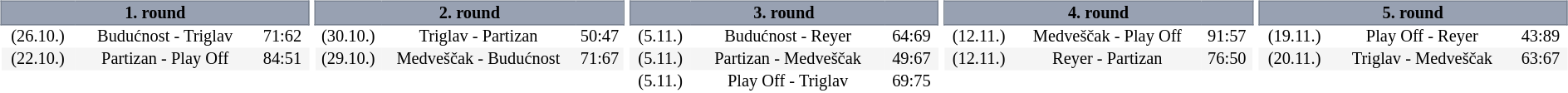<table width=100%>
<tr>
<td width=20% valign="top"><br><table border=0 cellspacing=0 cellpadding=1em style="font-size: 85%; border-collapse: collapse;" width=100%>
<tr>
<td colspan=5 bgcolor=#98A1B2 style="text-align: center; border:1px solid #7A8392;"><span><strong>1. round</strong></span></td>
</tr>
<tr align=center bgcolor=#FFFFFF>
<td>(26.10.)</td>
<td>Budućnost - Triglav</td>
<td>71:62</td>
</tr>
<tr align=center bgcolor=#f5f5f5>
<td>(22.10.)</td>
<td>Partizan - Play Off</td>
<td>84:51</td>
</tr>
</table>
</td>
<td width=20% valign="top"><br><table border=0 cellspacing=0 cellpadding=1em style="font-size: 85%; border-collapse: collapse;" width=100%>
<tr>
<td colspan=5 bgcolor=#98A1B2 style="text-align: center; border:1px solid #7A8392;"><span><strong>2. round</strong></span></td>
</tr>
<tr align=center bgcolor=#FFFFFF>
<td>(30.10.)</td>
<td>Triglav - Partizan</td>
<td>50:47</td>
</tr>
<tr align=center bgcolor=#f5f5f5>
<td>(29.10.)</td>
<td>Medveščak - Budućnost</td>
<td>71:67</td>
</tr>
</table>
</td>
<td width=20% valign="top"><br><table border=0 cellspacing=0 cellpadding=1em style="font-size: 85%; border-collapse: collapse;" width=100%>
<tr>
<td colspan=5 bgcolor=#98A1B2 style="text-align: center; border:1px solid #7A8392;"><span><strong>3. round</strong></span></td>
</tr>
<tr align=center bgcolor=#FFFFFF>
<td>(5.11.)</td>
<td>Budućnost - Reyer</td>
<td>64:69</td>
</tr>
<tr align=center bgcolor=#f5f5f5>
<td>(5.11.)</td>
<td>Partizan - Medveščak</td>
<td>49:67</td>
</tr>
<tr align=center bgcolor=#FFFFFF>
<td>(5.11.)</td>
<td>Play Off - Triglav</td>
<td>69:75</td>
</tr>
</table>
</td>
<td width=20% valign="top"><br><table border=0 cellspacing=0 cellpadding=1em style="font-size: 85%; border-collapse: collapse;" width=100%>
<tr>
<td colspan=5 bgcolor=#98A1B2 style="text-align: center; border:1px solid #7A8392;"><span><strong>4. round</strong></span></td>
</tr>
<tr align=center bgcolor=#FFFFFF>
<td>(12.11.)</td>
<td>Medveščak - Play Off</td>
<td>91:57</td>
</tr>
<tr align=center bgcolor=#f5f5f5>
<td>(12.11.)</td>
<td>Reyer - Partizan</td>
<td>76:50</td>
</tr>
</table>
</td>
<td width=20% valign="top"><br><table border=0 cellspacing=0 cellpadding=1em style="font-size: 85%; border-collapse: collapse;" width=100%>
<tr>
<td colspan=5 bgcolor=#98A1B2 style="text-align: center; border:1px solid #7A8392;"><span><strong>5. round</strong> </span></td>
</tr>
<tr align=center bgcolor=#FFFFFF>
<td>(19.11.)</td>
<td>Play Off - Reyer</td>
<td>43:89</td>
</tr>
<tr align=center bgcolor=#f5f5f5>
<td>(20.11.)</td>
<td>Triglav - Medveščak</td>
<td>63:67</td>
</tr>
</table>
</td>
</tr>
</table>
